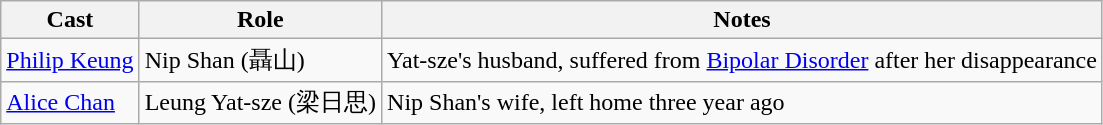<table class="wikitable sortable">
<tr>
<th>Cast</th>
<th>Role</th>
<th class="unsortable">Notes</th>
</tr>
<tr>
<td><a href='#'>Philip Keung</a></td>
<td>Nip Shan (聶山)</td>
<td>Yat-sze's husband, suffered from <a href='#'>Bipolar Disorder</a> after her disappearance</td>
</tr>
<tr>
<td><a href='#'>Alice Chan</a></td>
<td>Leung Yat-sze (梁日思)</td>
<td>Nip Shan's wife, left home three year ago</td>
</tr>
</table>
